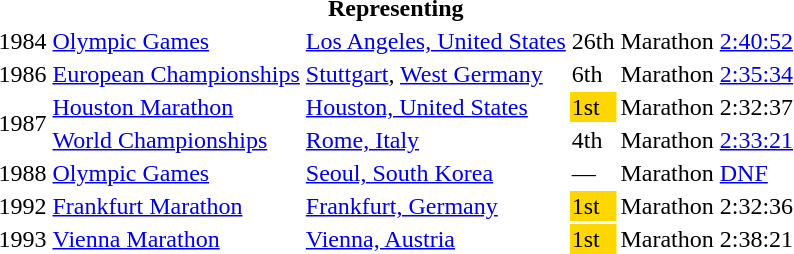<table>
<tr>
<th colspan="6">Representing </th>
</tr>
<tr>
<td>1984</td>
<td><a href='#'>Olympic Games</a></td>
<td><a href='#'>Los Angeles, United States</a></td>
<td>26th</td>
<td>Marathon</td>
<td><a href='#'>2:40:52</a></td>
</tr>
<tr>
<td>1986</td>
<td><a href='#'>European Championships</a></td>
<td><a href='#'>Stuttgart</a>, <a href='#'>West Germany</a></td>
<td>6th</td>
<td>Marathon</td>
<td><a href='#'>2:35:34</a></td>
</tr>
<tr>
<td rowspan=2>1987</td>
<td><a href='#'>Houston Marathon</a></td>
<td><a href='#'>Houston, United States</a></td>
<td bgcolor="gold">1st</td>
<td>Marathon</td>
<td>2:32:37</td>
</tr>
<tr>
<td><a href='#'>World Championships</a></td>
<td><a href='#'>Rome, Italy</a></td>
<td>4th</td>
<td>Marathon</td>
<td><a href='#'>2:33:21</a></td>
</tr>
<tr>
<td>1988</td>
<td><a href='#'>Olympic Games</a></td>
<td><a href='#'>Seoul, South Korea</a></td>
<td>—</td>
<td>Marathon</td>
<td><a href='#'>DNF</a></td>
</tr>
<tr>
<td>1992</td>
<td><a href='#'>Frankfurt Marathon</a></td>
<td><a href='#'>Frankfurt, Germany</a></td>
<td bgcolor="gold">1st</td>
<td>Marathon</td>
<td>2:32:36</td>
</tr>
<tr>
<td>1993</td>
<td><a href='#'>Vienna Marathon</a></td>
<td><a href='#'>Vienna, Austria</a></td>
<td bgcolor="gold">1st</td>
<td>Marathon</td>
<td>2:38:21</td>
</tr>
</table>
